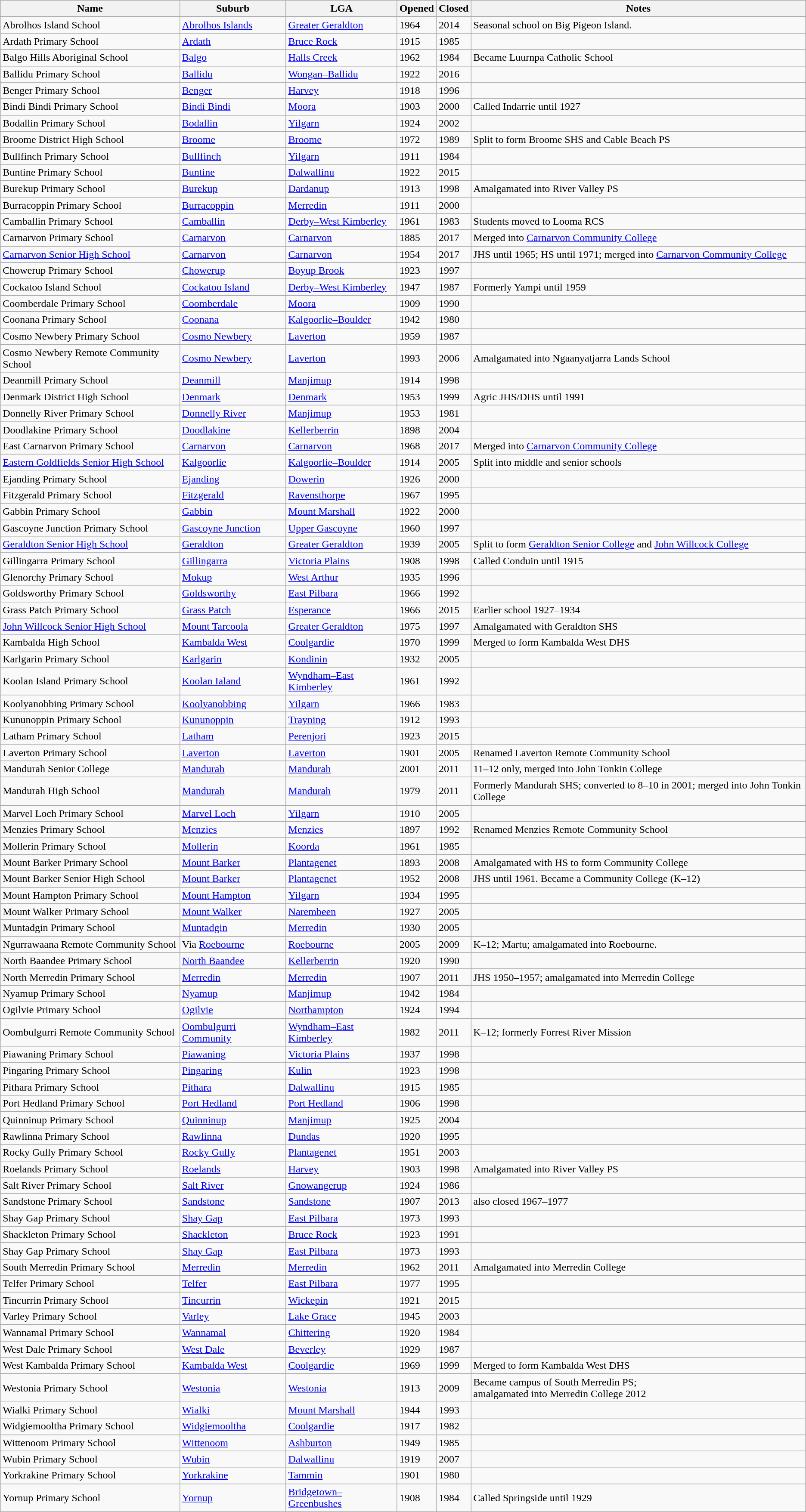<table class="wikitable sortable">
<tr>
<th>Name</th>
<th>Suburb</th>
<th>LGA</th>
<th>Opened</th>
<th>Closed</th>
<th>Notes</th>
</tr>
<tr>
<td>Abrolhos Island School</td>
<td><a href='#'>Abrolhos Islands</a></td>
<td><a href='#'>Greater Geraldton</a></td>
<td>1964</td>
<td>2014</td>
<td>Seasonal school on Big Pigeon Island.</td>
</tr>
<tr>
<td>Ardath Primary School</td>
<td><a href='#'>Ardath</a></td>
<td><a href='#'>Bruce Rock</a></td>
<td>1915</td>
<td>1985</td>
<td></td>
</tr>
<tr>
<td>Balgo Hills Aboriginal School</td>
<td><a href='#'>Balgo</a></td>
<td><a href='#'>Halls Creek</a></td>
<td>1962</td>
<td>1984</td>
<td>Became Luurnpa Catholic School</td>
</tr>
<tr>
<td>Ballidu Primary School</td>
<td><a href='#'>Ballidu</a></td>
<td><a href='#'>Wongan–Ballidu</a></td>
<td>1922</td>
<td>2016</td>
<td></td>
</tr>
<tr>
<td>Benger Primary School</td>
<td><a href='#'>Benger</a></td>
<td><a href='#'>Harvey</a></td>
<td>1918</td>
<td>1996</td>
<td></td>
</tr>
<tr>
<td>Bindi Bindi Primary School</td>
<td><a href='#'>Bindi Bindi</a></td>
<td><a href='#'>Moora</a></td>
<td>1903</td>
<td>2000</td>
<td>Called Indarrie until 1927</td>
</tr>
<tr>
<td>Bodallin Primary School</td>
<td><a href='#'>Bodallin</a></td>
<td><a href='#'>Yilgarn</a></td>
<td>1924</td>
<td>2002</td>
<td></td>
</tr>
<tr>
<td>Broome District High School</td>
<td><a href='#'>Broome</a></td>
<td><a href='#'>Broome</a></td>
<td>1972</td>
<td>1989</td>
<td>Split to form Broome SHS and Cable Beach PS</td>
</tr>
<tr>
<td>Bullfinch Primary School</td>
<td><a href='#'>Bullfinch</a></td>
<td><a href='#'>Yilgarn</a></td>
<td>1911</td>
<td>1984</td>
<td></td>
</tr>
<tr>
<td>Buntine Primary School</td>
<td><a href='#'>Buntine</a></td>
<td><a href='#'>Dalwallinu</a></td>
<td>1922</td>
<td>2015</td>
<td></td>
</tr>
<tr>
<td>Burekup Primary School</td>
<td><a href='#'>Burekup</a></td>
<td><a href='#'>Dardanup</a></td>
<td>1913</td>
<td>1998</td>
<td>Amalgamated into River Valley PS</td>
</tr>
<tr>
<td>Burracoppin Primary School</td>
<td><a href='#'>Burracoppin</a></td>
<td><a href='#'>Merredin</a></td>
<td>1911</td>
<td>2000</td>
<td></td>
</tr>
<tr>
<td>Camballin Primary School</td>
<td><a href='#'>Camballin</a></td>
<td><a href='#'>Derby–West Kimberley</a></td>
<td>1961</td>
<td>1983</td>
<td>Students moved to Looma RCS</td>
</tr>
<tr>
<td>Carnarvon Primary School</td>
<td><a href='#'>Carnarvon</a></td>
<td><a href='#'>Carnarvon</a></td>
<td>1885</td>
<td>2017</td>
<td>Merged into <a href='#'>Carnarvon Community College</a></td>
</tr>
<tr>
<td><a href='#'>Carnarvon Senior High School</a></td>
<td><a href='#'>Carnarvon</a></td>
<td><a href='#'>Carnarvon</a></td>
<td>1954</td>
<td>2017</td>
<td>JHS until 1965; HS until 1971; merged into <a href='#'>Carnarvon Community College</a></td>
</tr>
<tr>
<td>Chowerup Primary School</td>
<td><a href='#'>Chowerup</a></td>
<td><a href='#'>Boyup Brook</a></td>
<td>1923</td>
<td>1997</td>
<td></td>
</tr>
<tr>
<td>Cockatoo Island School</td>
<td><a href='#'>Cockatoo Island</a></td>
<td><a href='#'>Derby–West Kimberley</a></td>
<td>1947</td>
<td>1987</td>
<td>Formerly Yampi until 1959</td>
</tr>
<tr>
<td>Coomberdale Primary School</td>
<td><a href='#'>Coomberdale</a></td>
<td><a href='#'>Moora</a></td>
<td>1909</td>
<td>1990</td>
<td></td>
</tr>
<tr>
<td>Coonana Primary School</td>
<td><a href='#'>Coonana</a></td>
<td><a href='#'>Kalgoorlie–Boulder</a></td>
<td>1942</td>
<td>1980</td>
<td></td>
</tr>
<tr>
<td>Cosmo Newbery Primary School</td>
<td><a href='#'>Cosmo Newbery</a></td>
<td><a href='#'>Laverton</a></td>
<td>1959</td>
<td>1987</td>
<td></td>
</tr>
<tr>
<td>Cosmo Newbery Remote Community School</td>
<td><a href='#'>Cosmo Newbery</a></td>
<td><a href='#'>Laverton</a></td>
<td>1993</td>
<td>2006</td>
<td>Amalgamated into Ngaanyatjarra Lands School</td>
</tr>
<tr>
<td>Deanmill Primary School</td>
<td><a href='#'>Deanmill</a></td>
<td><a href='#'>Manjimup</a></td>
<td>1914</td>
<td>1998</td>
<td></td>
</tr>
<tr>
<td>Denmark District High School</td>
<td><a href='#'>Denmark</a></td>
<td><a href='#'>Denmark</a></td>
<td>1953</td>
<td>1999</td>
<td>Agric JHS/DHS until 1991</td>
</tr>
<tr>
<td>Donnelly River Primary School</td>
<td><a href='#'>Donnelly River</a></td>
<td><a href='#'>Manjimup</a></td>
<td>1953</td>
<td>1981</td>
<td></td>
</tr>
<tr>
<td>Doodlakine Primary School</td>
<td><a href='#'>Doodlakine</a></td>
<td><a href='#'>Kellerberrin</a></td>
<td>1898</td>
<td>2004</td>
<td></td>
</tr>
<tr>
<td>East Carnarvon Primary School</td>
<td><a href='#'>Carnarvon</a></td>
<td><a href='#'>Carnarvon</a></td>
<td>1968</td>
<td>2017</td>
<td>Merged into <a href='#'>Carnarvon Community College</a></td>
</tr>
<tr>
<td><a href='#'>Eastern Goldfields Senior High School</a></td>
<td><a href='#'>Kalgoorlie</a></td>
<td><a href='#'>Kalgoorlie–Boulder</a></td>
<td>1914</td>
<td>2005</td>
<td>Split into middle and senior schools</td>
</tr>
<tr>
<td>Ejanding Primary School</td>
<td><a href='#'>Ejanding</a></td>
<td><a href='#'>Dowerin</a></td>
<td>1926</td>
<td>2000</td>
<td></td>
</tr>
<tr>
<td>Fitzgerald Primary School</td>
<td><a href='#'>Fitzgerald</a></td>
<td><a href='#'>Ravensthorpe</a></td>
<td>1967</td>
<td>1995</td>
<td></td>
</tr>
<tr>
<td>Gabbin Primary School</td>
<td><a href='#'>Gabbin</a></td>
<td><a href='#'>Mount Marshall</a></td>
<td>1922</td>
<td>2000</td>
<td></td>
</tr>
<tr>
<td>Gascoyne Junction Primary School</td>
<td><a href='#'>Gascoyne Junction</a></td>
<td><a href='#'>Upper Gascoyne</a></td>
<td>1960</td>
<td>1997</td>
<td></td>
</tr>
<tr>
<td><a href='#'>Geraldton Senior High School</a></td>
<td><a href='#'>Geraldton</a></td>
<td><a href='#'>Greater Geraldton</a></td>
<td>1939</td>
<td>2005</td>
<td>Split to form <a href='#'>Geraldton Senior College</a> and <a href='#'>John Willcock College</a></td>
</tr>
<tr>
<td>Gillingarra Primary School</td>
<td><a href='#'>Gillingarra</a></td>
<td><a href='#'>Victoria Plains</a></td>
<td>1908</td>
<td>1998</td>
<td>Called Conduin until 1915</td>
</tr>
<tr>
<td>Glenorchy Primary School</td>
<td><a href='#'>Mokup</a></td>
<td><a href='#'>West Arthur</a></td>
<td>1935</td>
<td>1996</td>
<td></td>
</tr>
<tr>
<td>Goldsworthy Primary School</td>
<td><a href='#'>Goldsworthy</a></td>
<td><a href='#'>East Pilbara</a></td>
<td>1966</td>
<td>1992</td>
<td></td>
</tr>
<tr>
<td>Grass Patch Primary School</td>
<td><a href='#'>Grass Patch</a></td>
<td><a href='#'>Esperance</a></td>
<td>1966</td>
<td>2015</td>
<td>Earlier school 1927–1934</td>
</tr>
<tr>
<td><a href='#'>John Willcock Senior High School</a></td>
<td><a href='#'>Mount Tarcoola</a></td>
<td><a href='#'>Greater Geraldton</a></td>
<td>1975</td>
<td>1997</td>
<td>Amalgamated with Geraldton SHS</td>
</tr>
<tr>
<td>Kambalda High School</td>
<td><a href='#'>Kambalda West</a></td>
<td><a href='#'>Coolgardie</a></td>
<td>1970</td>
<td>1999</td>
<td>Merged to form Kambalda West DHS</td>
</tr>
<tr>
<td>Karlgarin Primary School</td>
<td><a href='#'>Karlgarin</a></td>
<td><a href='#'>Kondinin</a></td>
<td>1932</td>
<td>2005</td>
<td></td>
</tr>
<tr>
<td>Koolan Island Primary School</td>
<td><a href='#'>Koolan Ialand</a></td>
<td><a href='#'>Wyndham–East Kimberley</a></td>
<td>1961</td>
<td>1992</td>
<td></td>
</tr>
<tr>
<td>Koolyanobbing Primary School</td>
<td><a href='#'>Koolyanobbing</a></td>
<td><a href='#'>Yilgarn</a></td>
<td>1966</td>
<td>1983</td>
<td></td>
</tr>
<tr>
<td>Kununoppin Primary School</td>
<td><a href='#'>Kununoppin</a></td>
<td><a href='#'>Trayning</a></td>
<td>1912</td>
<td>1993</td>
<td></td>
</tr>
<tr>
<td>Latham Primary School</td>
<td><a href='#'>Latham</a></td>
<td><a href='#'>Perenjori</a></td>
<td>1923</td>
<td>2015</td>
<td></td>
</tr>
<tr>
<td>Laverton Primary School</td>
<td><a href='#'>Laverton</a></td>
<td><a href='#'>Laverton</a></td>
<td>1901</td>
<td>2005</td>
<td>Renamed Laverton Remote Community School</td>
</tr>
<tr>
<td>Mandurah Senior College</td>
<td><a href='#'>Mandurah</a></td>
<td><a href='#'>Mandurah</a></td>
<td>2001</td>
<td>2011</td>
<td>11–12 only, merged into John Tonkin College</td>
</tr>
<tr>
<td>Mandurah High School</td>
<td><a href='#'>Mandurah</a></td>
<td><a href='#'>Mandurah</a></td>
<td>1979</td>
<td>2011</td>
<td>Formerly Mandurah SHS; converted to 8–10 in 2001; merged into John Tonkin College</td>
</tr>
<tr>
<td>Marvel Loch Primary School</td>
<td><a href='#'>Marvel Loch</a></td>
<td><a href='#'>Yilgarn</a></td>
<td>1910</td>
<td>2005</td>
<td></td>
</tr>
<tr>
<td>Menzies Primary School</td>
<td><a href='#'>Menzies</a></td>
<td><a href='#'>Menzies</a></td>
<td>1897</td>
<td>1992</td>
<td>Renamed Menzies Remote Community School</td>
</tr>
<tr>
<td>Mollerin Primary School</td>
<td><a href='#'>Mollerin</a></td>
<td><a href='#'>Koorda</a></td>
<td>1961</td>
<td>1985</td>
<td></td>
</tr>
<tr>
<td>Mount Barker Primary School</td>
<td><a href='#'>Mount Barker</a></td>
<td><a href='#'>Plantagenet</a></td>
<td>1893</td>
<td>2008</td>
<td>Amalgamated with HS to form Community College</td>
</tr>
<tr>
<td>Mount Barker Senior High School</td>
<td><a href='#'>Mount Barker</a></td>
<td><a href='#'>Plantagenet</a></td>
<td>1952</td>
<td>2008</td>
<td>JHS until 1961. Became a Community College (K–12)</td>
</tr>
<tr>
<td>Mount Hampton Primary School</td>
<td><a href='#'>Mount Hampton</a></td>
<td><a href='#'>Yilgarn</a></td>
<td>1934</td>
<td>1995</td>
<td></td>
</tr>
<tr>
<td>Mount Walker Primary School</td>
<td><a href='#'>Mount Walker</a></td>
<td><a href='#'>Narembeen</a></td>
<td>1927</td>
<td>2005</td>
<td></td>
</tr>
<tr>
<td>Muntadgin Primary School</td>
<td><a href='#'>Muntadgin</a></td>
<td><a href='#'>Merredin</a></td>
<td>1930</td>
<td>2005</td>
<td></td>
</tr>
<tr>
<td>Ngurrawaana Remote Community School</td>
<td>Via <a href='#'>Roebourne</a></td>
<td><a href='#'>Roebourne</a></td>
<td>2005</td>
<td>2009</td>
<td>K–12; Martu; amalgamated into Roebourne.</td>
</tr>
<tr>
<td>North Baandee Primary School</td>
<td><a href='#'>North Baandee</a></td>
<td><a href='#'>Kellerberrin</a></td>
<td>1920</td>
<td>1990</td>
<td></td>
</tr>
<tr>
<td>North Merredin Primary School</td>
<td><a href='#'>Merredin</a></td>
<td><a href='#'>Merredin</a></td>
<td>1907</td>
<td>2011</td>
<td>JHS 1950–1957; amalgamated into Merredin College</td>
</tr>
<tr>
<td>Nyamup Primary School</td>
<td><a href='#'>Nyamup</a></td>
<td><a href='#'>Manjimup</a></td>
<td>1942</td>
<td>1984</td>
<td></td>
</tr>
<tr>
<td>Ogilvie Primary School</td>
<td><a href='#'>Ogilvie</a></td>
<td><a href='#'>Northampton</a></td>
<td>1924</td>
<td>1994</td>
<td></td>
</tr>
<tr>
<td>Oombulgurri Remote Community School</td>
<td><a href='#'>Oombulgurri Community</a></td>
<td><a href='#'>Wyndham–East Kimberley</a></td>
<td>1982</td>
<td>2011</td>
<td>K–12; formerly Forrest River Mission</td>
</tr>
<tr>
<td>Piawaning Primary School</td>
<td><a href='#'>Piawaning</a></td>
<td><a href='#'>Victoria Plains</a></td>
<td>1937</td>
<td>1998</td>
<td></td>
</tr>
<tr>
<td>Pingaring Primary School</td>
<td><a href='#'>Pingaring</a></td>
<td><a href='#'>Kulin</a></td>
<td>1923</td>
<td>1998</td>
<td></td>
</tr>
<tr>
<td>Pithara Primary School</td>
<td><a href='#'>Pithara</a></td>
<td><a href='#'>Dalwallinu</a></td>
<td>1915</td>
<td>1985</td>
<td></td>
</tr>
<tr>
<td>Port Hedland Primary School</td>
<td><a href='#'>Port Hedland</a></td>
<td><a href='#'>Port Hedland</a></td>
<td>1906</td>
<td>1998</td>
<td></td>
</tr>
<tr>
<td>Quinninup Primary School</td>
<td><a href='#'>Quinninup</a></td>
<td><a href='#'>Manjimup</a></td>
<td>1925</td>
<td>2004</td>
<td></td>
</tr>
<tr>
<td>Rawlinna Primary School</td>
<td><a href='#'>Rawlinna</a></td>
<td><a href='#'>Dundas</a></td>
<td>1920</td>
<td>1995</td>
<td></td>
</tr>
<tr>
<td>Rocky Gully Primary School</td>
<td><a href='#'>Rocky Gully</a></td>
<td><a href='#'>Plantagenet</a></td>
<td>1951</td>
<td>2003</td>
<td></td>
</tr>
<tr>
<td>Roelands Primary School</td>
<td><a href='#'>Roelands</a></td>
<td><a href='#'>Harvey</a></td>
<td>1903</td>
<td>1998</td>
<td>Amalgamated into River Valley PS</td>
</tr>
<tr>
<td>Salt River Primary School</td>
<td><a href='#'>Salt River</a></td>
<td><a href='#'>Gnowangerup</a></td>
<td>1924</td>
<td>1986</td>
<td></td>
</tr>
<tr>
<td>Sandstone Primary School</td>
<td><a href='#'>Sandstone</a></td>
<td><a href='#'>Sandstone</a></td>
<td>1907</td>
<td>2013</td>
<td>also closed 1967–1977</td>
</tr>
<tr>
<td>Shay Gap Primary School</td>
<td><a href='#'>Shay Gap</a></td>
<td><a href='#'>East Pilbara</a></td>
<td>1973</td>
<td>1993</td>
<td></td>
</tr>
<tr>
<td>Shackleton Primary School</td>
<td><a href='#'>Shackleton</a></td>
<td><a href='#'>Bruce Rock</a></td>
<td>1923</td>
<td>1991</td>
<td></td>
</tr>
<tr>
<td>Shay Gap Primary School</td>
<td><a href='#'>Shay Gap</a></td>
<td><a href='#'>East Pilbara</a></td>
<td>1973</td>
<td>1993</td>
<td></td>
</tr>
<tr>
<td>South Merredin Primary School</td>
<td><a href='#'>Merredin</a></td>
<td><a href='#'>Merredin</a></td>
<td>1962</td>
<td>2011</td>
<td>Amalgamated into Merredin College</td>
</tr>
<tr>
<td>Telfer Primary School</td>
<td><a href='#'>Telfer</a></td>
<td><a href='#'>East Pilbara</a></td>
<td>1977</td>
<td>1995</td>
<td></td>
</tr>
<tr>
<td>Tincurrin Primary School</td>
<td><a href='#'>Tincurrin</a></td>
<td><a href='#'>Wickepin</a></td>
<td>1921</td>
<td>2015</td>
<td></td>
</tr>
<tr>
<td>Varley Primary School</td>
<td><a href='#'>Varley</a></td>
<td><a href='#'>Lake Grace</a></td>
<td>1945</td>
<td>2003</td>
<td></td>
</tr>
<tr>
<td>Wannamal Primary School</td>
<td><a href='#'>Wannamal</a></td>
<td><a href='#'>Chittering</a></td>
<td>1920</td>
<td>1984</td>
<td></td>
</tr>
<tr>
<td>West Dale Primary School</td>
<td><a href='#'>West Dale</a></td>
<td><a href='#'>Beverley</a></td>
<td>1929</td>
<td>1987</td>
<td></td>
</tr>
<tr>
<td>West Kambalda Primary School</td>
<td><a href='#'>Kambalda West</a></td>
<td><a href='#'>Coolgardie</a></td>
<td>1969</td>
<td>1999</td>
<td>Merged to form Kambalda West DHS</td>
</tr>
<tr>
<td>Westonia Primary School</td>
<td><a href='#'>Westonia</a></td>
<td><a href='#'>Westonia</a></td>
<td>1913</td>
<td>2009</td>
<td>Became campus of South Merredin PS;<br>amalgamated into Merredin College 2012</td>
</tr>
<tr>
<td>Wialki Primary School</td>
<td><a href='#'>Wialki</a></td>
<td><a href='#'>Mount Marshall</a></td>
<td>1944</td>
<td>1993</td>
<td></td>
</tr>
<tr>
<td>Widgiemooltha Primary School</td>
<td><a href='#'>Widgiemooltha</a></td>
<td><a href='#'>Coolgardie</a></td>
<td>1917</td>
<td>1982</td>
<td></td>
</tr>
<tr>
<td>Wittenoom Primary School</td>
<td><a href='#'>Wittenoom</a></td>
<td><a href='#'>Ashburton</a></td>
<td>1949</td>
<td>1985</td>
<td></td>
</tr>
<tr>
<td>Wubin Primary School</td>
<td><a href='#'>Wubin</a></td>
<td><a href='#'>Dalwallinu</a></td>
<td>1919</td>
<td>2007</td>
<td></td>
</tr>
<tr>
<td>Yorkrakine Primary School</td>
<td><a href='#'>Yorkrakine</a></td>
<td><a href='#'>Tammin</a></td>
<td>1901</td>
<td>1980</td>
<td></td>
</tr>
<tr>
<td>Yornup Primary School</td>
<td><a href='#'>Yornup</a></td>
<td><a href='#'>Bridgetown–Greenbushes</a></td>
<td>1908</td>
<td>1984</td>
<td>Called Springside until 1929</td>
</tr>
</table>
